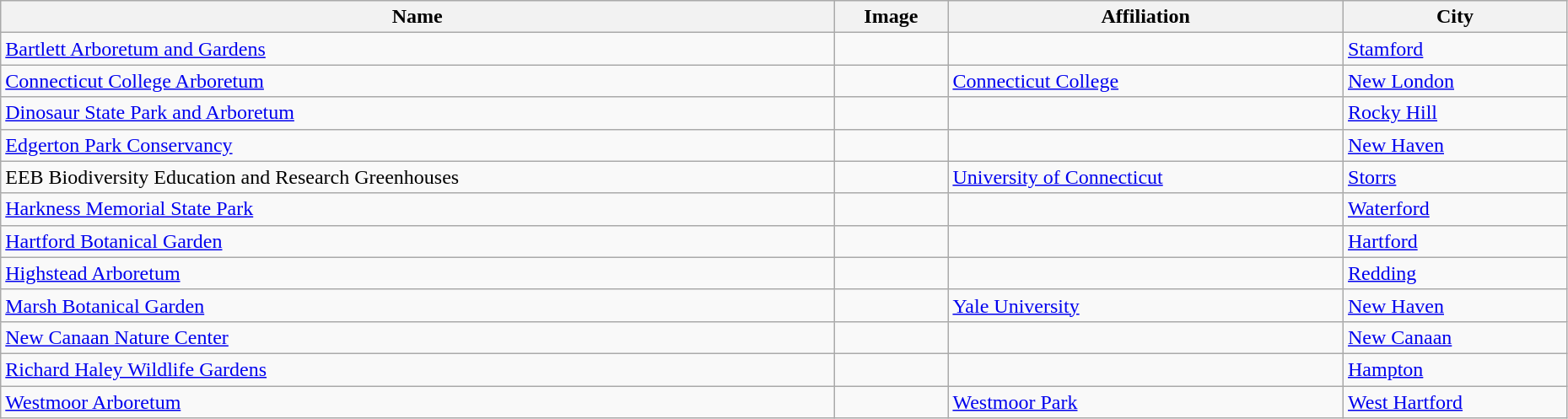<table class="wikitable" style="width:98%">
<tr>
<th>Name</th>
<th>Image</th>
<th>Affiliation</th>
<th>City</th>
</tr>
<tr>
<td><a href='#'>Bartlett Arboretum and Gardens</a></td>
<td></td>
<td></td>
<td><a href='#'>Stamford</a></td>
</tr>
<tr>
<td><a href='#'>Connecticut College Arboretum</a></td>
<td></td>
<td><a href='#'>Connecticut College</a></td>
<td><a href='#'>New London</a></td>
</tr>
<tr>
<td><a href='#'>Dinosaur State Park and Arboretum</a></td>
<td></td>
<td></td>
<td><a href='#'>Rocky Hill</a></td>
</tr>
<tr>
<td><a href='#'>Edgerton Park Conservancy</a></td>
<td></td>
<td></td>
<td><a href='#'>New Haven</a></td>
</tr>
<tr>
<td>EEB Biodiversity Education and Research Greenhouses</td>
<td></td>
<td><a href='#'>University of Connecticut</a></td>
<td><a href='#'>Storrs</a></td>
</tr>
<tr>
<td><a href='#'>Harkness Memorial State Park</a></td>
<td></td>
<td></td>
<td><a href='#'>Waterford</a></td>
</tr>
<tr>
<td><a href='#'>Hartford Botanical Garden</a></td>
<td></td>
<td></td>
<td><a href='#'>Hartford</a></td>
</tr>
<tr>
<td><a href='#'>Highstead Arboretum</a></td>
<td></td>
<td></td>
<td><a href='#'>Redding</a></td>
</tr>
<tr>
<td><a href='#'>Marsh Botanical Garden</a></td>
<td></td>
<td><a href='#'>Yale University</a></td>
<td><a href='#'>New Haven</a></td>
</tr>
<tr>
<td><a href='#'>New Canaan Nature Center</a></td>
<td></td>
<td></td>
<td><a href='#'>New Canaan</a></td>
</tr>
<tr>
<td><a href='#'>Richard Haley Wildlife Gardens</a></td>
<td></td>
<td></td>
<td><a href='#'>Hampton</a></td>
</tr>
<tr>
<td><a href='#'>Westmoor Arboretum</a></td>
<td></td>
<td><a href='#'>Westmoor Park</a></td>
<td><a href='#'>West Hartford</a></td>
</tr>
</table>
